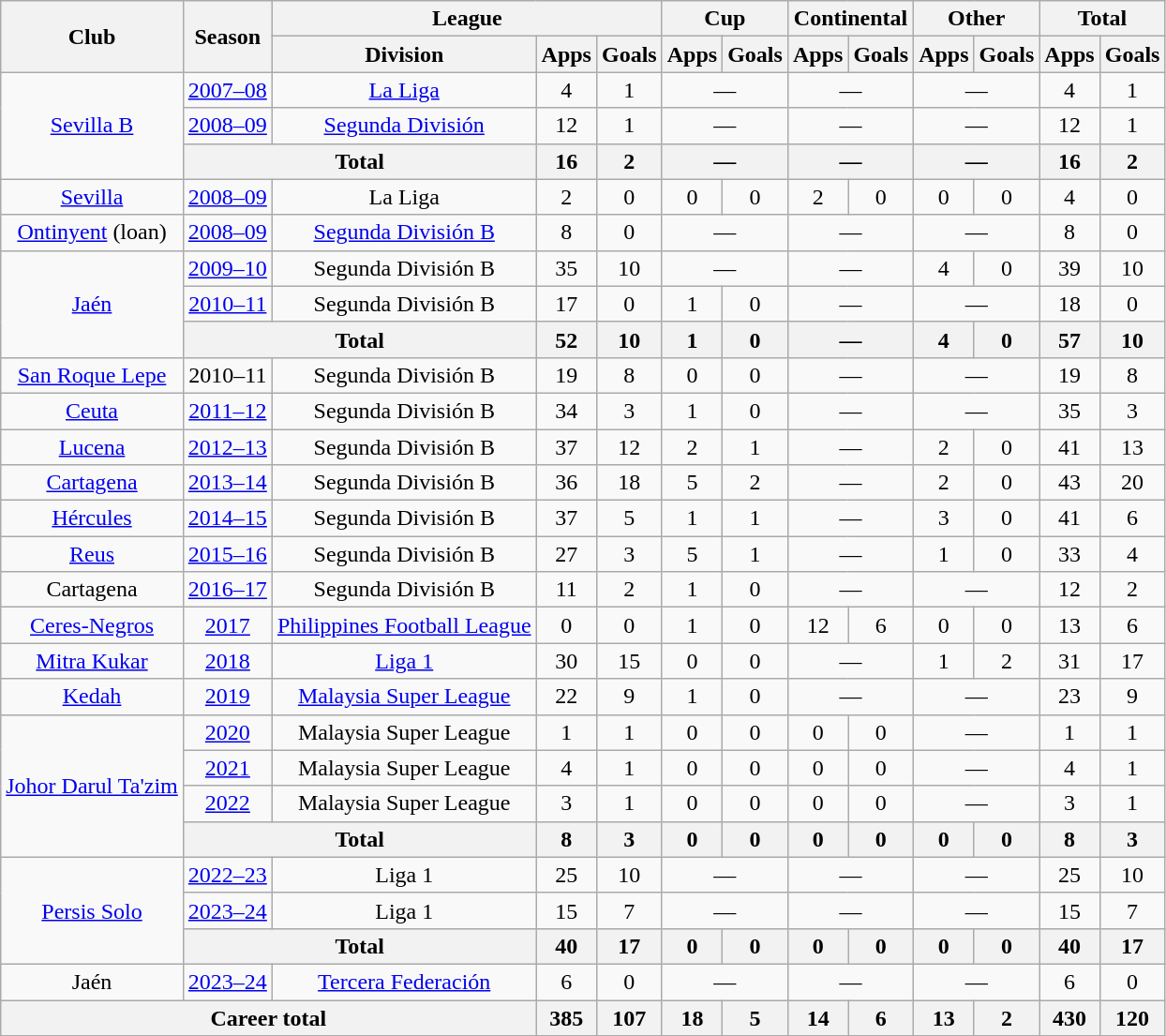<table class="wikitable" style="text-align: center">
<tr>
<th rowspan="2">Club</th>
<th rowspan="2">Season</th>
<th colspan="3">League</th>
<th colspan="2">Cup</th>
<th colspan="2">Continental</th>
<th colspan="2">Other</th>
<th colspan="2">Total</th>
</tr>
<tr>
<th>Division</th>
<th>Apps</th>
<th>Goals</th>
<th>Apps</th>
<th>Goals</th>
<th>Apps</th>
<th>Goals</th>
<th>Apps</th>
<th>Goals</th>
<th>Apps</th>
<th>Goals</th>
</tr>
<tr>
<td rowspan="3"><a href='#'>Sevilla B</a></td>
<td><a href='#'>2007–08</a></td>
<td><a href='#'>La Liga</a></td>
<td>4</td>
<td>1</td>
<td colspan="2">—</td>
<td colspan="2">—</td>
<td colspan="2">—</td>
<td>4</td>
<td>1</td>
</tr>
<tr>
<td><a href='#'>2008–09</a></td>
<td><a href='#'>Segunda División</a></td>
<td>12</td>
<td>1</td>
<td colspan="2">—</td>
<td colspan="2">—</td>
<td colspan="2">—</td>
<td>12</td>
<td>1</td>
</tr>
<tr>
<th colspan="2">Total</th>
<th>16</th>
<th>2</th>
<th colspan="2">—</th>
<th colspan="2">—</th>
<th colspan="2">—</th>
<th>16</th>
<th>2</th>
</tr>
<tr>
<td><a href='#'>Sevilla</a></td>
<td><a href='#'>2008–09</a></td>
<td>La Liga</td>
<td>2</td>
<td>0</td>
<td>0</td>
<td>0</td>
<td>2</td>
<td>0</td>
<td>0</td>
<td>0</td>
<td>4</td>
<td>0</td>
</tr>
<tr>
<td><a href='#'>Ontinyent</a> (loan)</td>
<td><a href='#'>2008–09</a></td>
<td><a href='#'>Segunda División B</a></td>
<td>8</td>
<td>0</td>
<td colspan="2">—</td>
<td colspan="2">—</td>
<td colspan="2">—</td>
<td>8</td>
<td>0</td>
</tr>
<tr>
<td rowspan="3"><a href='#'>Jaén</a></td>
<td><a href='#'>2009–10</a></td>
<td>Segunda División B</td>
<td>35</td>
<td>10</td>
<td colspan="2">—</td>
<td colspan="2">—</td>
<td>4</td>
<td>0</td>
<td>39</td>
<td>10</td>
</tr>
<tr>
<td><a href='#'>2010–11</a></td>
<td>Segunda División B</td>
<td>17</td>
<td>0</td>
<td>1</td>
<td>0</td>
<td colspan="2">—</td>
<td colspan="2">—</td>
<td>18</td>
<td>0</td>
</tr>
<tr>
<th colspan="2">Total</th>
<th>52</th>
<th>10</th>
<th>1</th>
<th>0</th>
<th colspan="2">—</th>
<th>4</th>
<th>0</th>
<th>57</th>
<th>10</th>
</tr>
<tr>
<td><a href='#'>San Roque Lepe</a></td>
<td>2010–11</td>
<td>Segunda División B</td>
<td>19</td>
<td>8</td>
<td>0</td>
<td>0</td>
<td colspan="2">—</td>
<td colspan="2">—</td>
<td>19</td>
<td>8</td>
</tr>
<tr>
<td><a href='#'>Ceuta</a></td>
<td><a href='#'>2011–12</a></td>
<td>Segunda División B</td>
<td>34</td>
<td>3</td>
<td>1</td>
<td>0</td>
<td colspan="2">—</td>
<td colspan="2">—</td>
<td>35</td>
<td>3</td>
</tr>
<tr>
<td><a href='#'>Lucena</a></td>
<td><a href='#'>2012–13</a></td>
<td>Segunda División B</td>
<td>37</td>
<td>12</td>
<td>2</td>
<td>1</td>
<td colspan="2">—</td>
<td>2</td>
<td>0</td>
<td>41</td>
<td>13</td>
</tr>
<tr>
<td><a href='#'>Cartagena</a></td>
<td><a href='#'>2013–14</a></td>
<td>Segunda División B</td>
<td>36</td>
<td>18</td>
<td>5</td>
<td>2</td>
<td colspan="2">—</td>
<td>2</td>
<td>0</td>
<td>43</td>
<td>20</td>
</tr>
<tr>
<td><a href='#'>Hércules</a></td>
<td><a href='#'>2014–15</a></td>
<td>Segunda División B</td>
<td>37</td>
<td>5</td>
<td>1</td>
<td>1</td>
<td colspan="2">—</td>
<td>3</td>
<td>0</td>
<td>41</td>
<td>6</td>
</tr>
<tr>
<td><a href='#'>Reus</a></td>
<td><a href='#'>2015–16</a></td>
<td>Segunda División B</td>
<td>27</td>
<td>3</td>
<td>5</td>
<td>1</td>
<td colspan="2">—</td>
<td>1</td>
<td>0</td>
<td>33</td>
<td>4</td>
</tr>
<tr>
<td>Cartagena</td>
<td><a href='#'>2016–17</a></td>
<td>Segunda División B</td>
<td>11</td>
<td>2</td>
<td>1</td>
<td>0</td>
<td colspan="2">—</td>
<td colspan="2">—</td>
<td>12</td>
<td>2</td>
</tr>
<tr>
<td><a href='#'>Ceres-Negros</a></td>
<td><a href='#'>2017</a></td>
<td><a href='#'>Philippines Football League</a></td>
<td>0</td>
<td>0</td>
<td>1</td>
<td>0</td>
<td>12</td>
<td>6</td>
<td>0</td>
<td>0</td>
<td>13</td>
<td>6</td>
</tr>
<tr>
<td><a href='#'>Mitra Kukar</a></td>
<td><a href='#'>2018</a></td>
<td><a href='#'>Liga 1</a></td>
<td>30</td>
<td>15</td>
<td>0</td>
<td>0</td>
<td colspan="2">—</td>
<td>1</td>
<td>2</td>
<td>31</td>
<td>17</td>
</tr>
<tr>
<td><a href='#'>Kedah</a></td>
<td><a href='#'>2019</a></td>
<td><a href='#'>Malaysia Super League</a></td>
<td>22</td>
<td>9</td>
<td>1</td>
<td>0</td>
<td colspan="2">—</td>
<td colspan="2">—</td>
<td>23</td>
<td>9</td>
</tr>
<tr>
<td rowspan="4"><a href='#'>Johor Darul Ta'zim</a></td>
<td><a href='#'>2020</a></td>
<td>Malaysia Super League</td>
<td>1</td>
<td>1</td>
<td>0</td>
<td>0</td>
<td>0</td>
<td>0</td>
<td colspan="2">—</td>
<td>1</td>
<td>1</td>
</tr>
<tr>
<td><a href='#'>2021</a></td>
<td>Malaysia Super League</td>
<td>4</td>
<td>1</td>
<td>0</td>
<td>0</td>
<td>0</td>
<td>0</td>
<td colspan="2">—</td>
<td>4</td>
<td>1</td>
</tr>
<tr>
<td><a href='#'>2022</a></td>
<td>Malaysia Super League</td>
<td>3</td>
<td>1</td>
<td>0</td>
<td>0</td>
<td>0</td>
<td>0</td>
<td colspan="2">—</td>
<td>3</td>
<td>1</td>
</tr>
<tr>
<th colspan="2">Total</th>
<th>8</th>
<th>3</th>
<th>0</th>
<th>0</th>
<th>0</th>
<th>0</th>
<th>0</th>
<th>0</th>
<th>8</th>
<th>3</th>
</tr>
<tr>
<td rowspan="3"><a href='#'>Persis Solo</a></td>
<td><a href='#'>2022–23</a></td>
<td>Liga 1</td>
<td>25</td>
<td>10</td>
<td colspan="2">—</td>
<td colspan="2">—</td>
<td colspan="2">—</td>
<td>25</td>
<td>10</td>
</tr>
<tr>
<td><a href='#'>2023–24</a></td>
<td>Liga 1</td>
<td>15</td>
<td>7</td>
<td colspan="2">—</td>
<td colspan="2">—</td>
<td colspan="2">—</td>
<td>15</td>
<td>7</td>
</tr>
<tr>
<th colspan="2">Total</th>
<th>40</th>
<th>17</th>
<th>0</th>
<th>0</th>
<th>0</th>
<th>0</th>
<th>0</th>
<th>0</th>
<th>40</th>
<th>17</th>
</tr>
<tr>
<td>Jaén</td>
<td><a href='#'>2023–24</a></td>
<td><a href='#'>Tercera Federación</a></td>
<td>6</td>
<td>0</td>
<td colspan="2">—</td>
<td colspan="2">—</td>
<td colspan="2">—</td>
<td>6</td>
<td>0</td>
</tr>
<tr>
<th colspan="3">Career total</th>
<th>385</th>
<th>107</th>
<th>18</th>
<th>5</th>
<th>14</th>
<th>6</th>
<th>13</th>
<th>2</th>
<th>430</th>
<th>120</th>
</tr>
</table>
